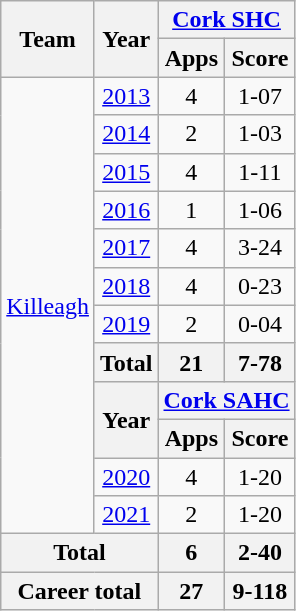<table class="wikitable" style="text-align:center">
<tr>
<th rowspan="2">Team</th>
<th rowspan="2">Year</th>
<th colspan="2"><a href='#'>Cork SHC</a></th>
</tr>
<tr>
<th>Apps</th>
<th>Score</th>
</tr>
<tr>
<td rowspan="12"><a href='#'>Killeagh</a></td>
<td><a href='#'>2013</a></td>
<td>4</td>
<td>1-07</td>
</tr>
<tr>
<td><a href='#'>2014</a></td>
<td>2</td>
<td>1-03</td>
</tr>
<tr>
<td><a href='#'>2015</a></td>
<td>4</td>
<td>1-11</td>
</tr>
<tr>
<td><a href='#'>2016</a></td>
<td>1</td>
<td>1-06</td>
</tr>
<tr>
<td><a href='#'>2017</a></td>
<td>4</td>
<td>3-24</td>
</tr>
<tr>
<td><a href='#'>2018</a></td>
<td>4</td>
<td>0-23</td>
</tr>
<tr>
<td><a href='#'>2019</a></td>
<td>2</td>
<td>0-04</td>
</tr>
<tr>
<th>Total</th>
<th>21</th>
<th>7-78</th>
</tr>
<tr>
<th rowspan=2>Year</th>
<th colspan=2><a href='#'>Cork SAHC</a></th>
</tr>
<tr>
<th>Apps</th>
<th>Score</th>
</tr>
<tr>
<td><a href='#'>2020</a></td>
<td>4</td>
<td>1-20</td>
</tr>
<tr>
<td><a href='#'>2021</a></td>
<td>2</td>
<td>1-20</td>
</tr>
<tr>
<th colspan="2">Total</th>
<th>6</th>
<th>2-40</th>
</tr>
<tr>
<th colspan="2">Career total</th>
<th>27</th>
<th>9-118</th>
</tr>
</table>
